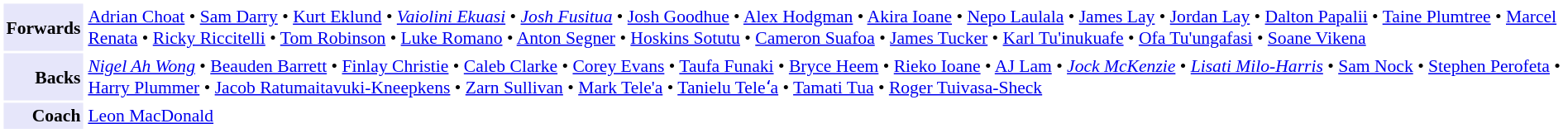<table cellpadding="2" style="border: 1px solid white; font-size:90%">
<tr>
<td style="text-align:right;" bgcolor="lavender"><strong>Forwards</strong></td>
<td style="text-align:left;"><a href='#'>Adrian Choat</a> • <a href='#'>Sam Darry</a> • <a href='#'>Kurt Eklund</a> • <em><a href='#'>Vaiolini Ekuasi</a></em> • <em><a href='#'>Josh Fusitua</a></em> • <a href='#'>Josh Goodhue</a> • <a href='#'>Alex Hodgman</a> • <a href='#'>Akira Ioane</a> • <a href='#'>Nepo Laulala</a> • <a href='#'>James Lay</a> • <a href='#'>Jordan Lay</a> • <a href='#'>Dalton Papalii</a> • <a href='#'>Taine Plumtree</a> • <a href='#'>Marcel Renata</a> • <a href='#'>Ricky Riccitelli</a> • <a href='#'>Tom Robinson</a> • <a href='#'>Luke Romano</a> • <a href='#'>Anton Segner</a> • <a href='#'>Hoskins Sotutu</a> • <a href='#'>Cameron Suafoa</a> • <a href='#'>James Tucker</a> • <a href='#'>Karl Tu'inukuafe</a> • <a href='#'>Ofa Tu'ungafasi</a> • <a href='#'>Soane Vikena</a></td>
</tr>
<tr>
<td style="text-align:right;" bgcolor="lavender"><strong>Backs</strong></td>
<td style="text-align:left;"><em><a href='#'>Nigel Ah Wong</a></em> • <a href='#'>Beauden Barrett</a> • <a href='#'>Finlay Christie</a> • <a href='#'>Caleb Clarke</a> • <a href='#'>Corey Evans</a> • <a href='#'>Taufa Funaki</a> • <a href='#'>Bryce Heem</a> • <a href='#'>Rieko Ioane</a> • <a href='#'>AJ Lam</a> • <em><a href='#'>Jock McKenzie</a></em> • <em><a href='#'>Lisati Milo-Harris</a></em> • <a href='#'>Sam Nock</a> • <a href='#'>Stephen Perofeta</a> • <a href='#'>Harry Plummer</a> • <a href='#'>Jacob Ratumaitavuki-Kneepkens</a> • <a href='#'>Zarn Sullivan</a> • <a href='#'>Mark Tele'a</a> • <a href='#'>Tanielu Teleʻa</a> • <a href='#'>Tamati Tua</a> • <a href='#'>Roger Tuivasa-Sheck</a></td>
</tr>
<tr>
<td style="text-align:right;" bgcolor="lavender"><strong>Coach</strong></td>
<td style="text-align:left;"><a href='#'>Leon MacDonald</a></td>
</tr>
</table>
